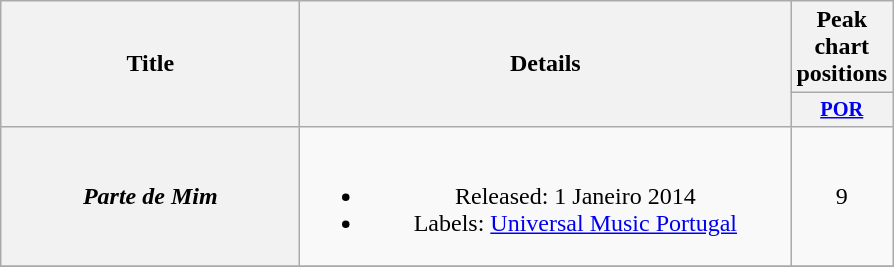<table class="wikitable plainrowheaders" style="text-align:center;">
<tr>
<th rowspan="2" scope="col" style="width:12em;">Title</th>
<th rowspan="2" scope="col" style="width:20em;">Details</th>
<th colspan="1" scope="col">Peak chart positions</th>
</tr>
<tr>
<th scope="col" style="width:3em;font-size:85%;"><a href='#'>POR</a><br></th>
</tr>
<tr>
<th scope="row"><em>Parte de Mim</em></th>
<td><br><ul><li>Released: 1 Janeiro 2014</li><li>Labels: <a href='#'>Universal Music Portugal</a></li></ul></td>
<td>9</td>
</tr>
<tr>
</tr>
</table>
